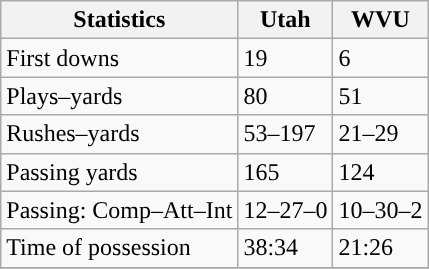<table class="wikitable">
<tr>
<th>Statistics</th>
<th>Utah</th>
<th>WVU</th>
</tr>
<tr>
<td>First downs</td>
<td>19</td>
<td>6</td>
</tr>
<tr>
<td>Plays–yards</td>
<td>80</td>
<td>51</td>
</tr>
<tr>
<td>Rushes–yards</td>
<td>53–197</td>
<td>21–29</td>
</tr>
<tr>
<td>Passing yards</td>
<td>165</td>
<td>124</td>
</tr>
<tr>
<td>Passing: Comp–Att–Int</td>
<td>12–27–0</td>
<td>10–30–2</td>
</tr>
<tr>
<td>Time of possession</td>
<td>38:34</td>
<td>21:26</td>
</tr>
<tr>
</tr>
</table>
